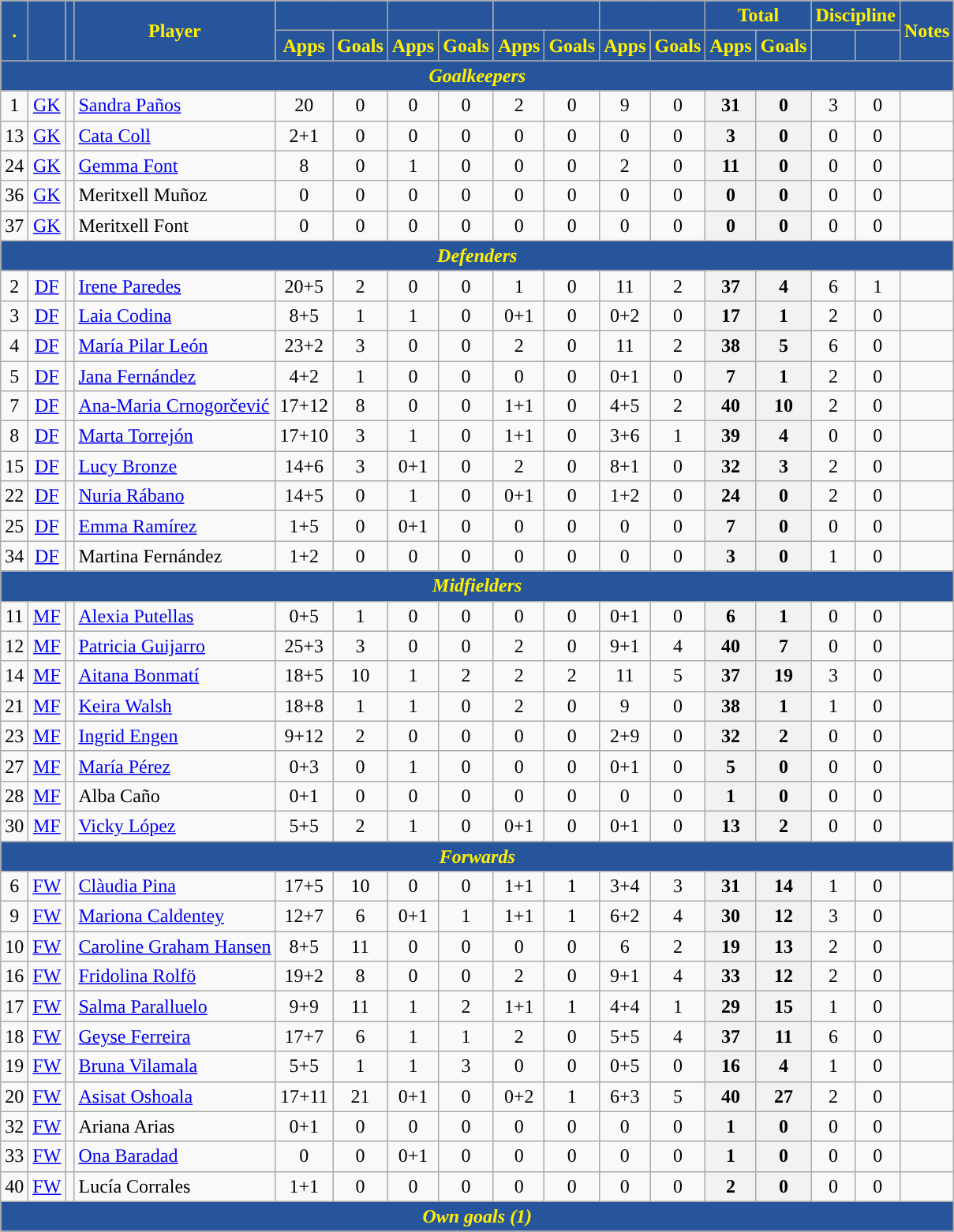<table class="wikitable sortable alternance" style="text-align:center">
<tr>
<th rowspan="2" style="background:#26559B; color:#FFF000; ">.</th>
<th rowspan="2" style="background:#26559B; color:#FFF000; "></th>
<th rowspan="2" style="background:#26559B; color:#FFF000; "></th>
<th rowspan="2" style="background:#26559B; color:#FFF000; ">Player</th>
<th colspan="2" style="background:#26559B; color:#FFF000; "></th>
<th colspan="2" style="background:#26559B; color:#FFF000; "></th>
<th colspan="2" style="background:#26559B; color:#FFF000; "></th>
<th colspan="2" style="background:#26559B; color:#FFF000; "></th>
<th colspan="2" style="background:#26559B; color:#FFF000; ">Total</th>
<th colspan="2" style="background:#26559B; color:#FFF000; ">Discipline</th>
<th rowspan="2" style="background:#26559B; color:#FFF000; ">Notes</th>
</tr>
<tr>
<th style="background:#26559B; color:#FFF000; ">Apps</th>
<th style="background:#26559B; color:#FFF000; ">Goals</th>
<th style="background:#26559B; color:#FFF000; ">Apps</th>
<th style="background:#26559B; color:#FFF000; ">Goals</th>
<th style="background:#26559B; color:#FFF000; ">Apps</th>
<th style="background:#26559B; color:#FFF000; ">Goals</th>
<th style="background:#26559B; color:#FFF000; ">Apps</th>
<th style="background:#26559B; color:#FFF000; ">Goals</th>
<th style="background:#26559B; color:#FFF000; ">Apps</th>
<th style="background:#26559B; color:#FFF000; ">Goals</th>
<th style="background:#26559B; color:#FFF000; "></th>
<th style="background:#26559B; color:#FFF000; "></th>
</tr>
<tr>
<th colspan="17" style="background:#26559B; color:#FFF000; "><em>Goalkeepers</em></th>
</tr>
<tr>
<td>1</td>
<td><a href='#'>GK</a></td>
<td></td>
<td style="text-align:left"><a href='#'>Sandra Paños</a></td>
<td>20</td>
<td>0</td>
<td>0</td>
<td>0</td>
<td>2</td>
<td>0</td>
<td>9</td>
<td>0</td>
<th><strong>31</strong></th>
<th><strong>0</strong></th>
<td>3</td>
<td>0</td>
<td></td>
</tr>
<tr>
<td>13</td>
<td><a href='#'>GK</a></td>
<td></td>
<td style="text-align:left"><a href='#'>Cata Coll</a></td>
<td>2+1</td>
<td>0</td>
<td>0</td>
<td>0</td>
<td>0</td>
<td>0</td>
<td>0</td>
<td>0</td>
<th><strong>3</strong></th>
<th><strong>0</strong></th>
<td>0</td>
<td>0</td>
<td></td>
</tr>
<tr>
<td>24</td>
<td><a href='#'>GK</a></td>
<td></td>
<td style="text-align:left"><a href='#'>Gemma Font</a></td>
<td>8</td>
<td>0</td>
<td>1</td>
<td>0</td>
<td>0</td>
<td>0</td>
<td>2</td>
<td>0</td>
<th><strong>11</strong></th>
<th><strong>0</strong></th>
<td>0</td>
<td>0</td>
<td></td>
</tr>
<tr>
<td>36</td>
<td><a href='#'>GK</a></td>
<td></td>
<td style="text-align:left">Meritxell Muñoz</td>
<td>0</td>
<td>0</td>
<td>0</td>
<td>0</td>
<td>0</td>
<td>0</td>
<td>0</td>
<td>0</td>
<th><strong>0</strong></th>
<th><strong>0</strong></th>
<td>0</td>
<td>0</td>
<td></td>
</tr>
<tr>
<td>37</td>
<td><a href='#'>GK</a></td>
<td></td>
<td style="text-align:left">Meritxell Font</td>
<td>0</td>
<td>0</td>
<td>0</td>
<td>0</td>
<td>0</td>
<td>0</td>
<td>0</td>
<td>0</td>
<th><strong>0</strong></th>
<th><strong>0</strong></th>
<td>0</td>
<td>0</td>
<td></td>
</tr>
<tr>
<th colspan="17" style="background:#26559B; color:#FFF000; "><em>Defenders</em></th>
</tr>
<tr>
<td>2</td>
<td><a href='#'>DF</a></td>
<td></td>
<td style="text-align:left"><a href='#'>Irene Paredes</a></td>
<td>20+5</td>
<td>2</td>
<td>0</td>
<td>0</td>
<td>1</td>
<td>0</td>
<td>11</td>
<td>2</td>
<th><strong>37</strong></th>
<th><strong>4</strong></th>
<td>6</td>
<td>1</td>
<td></td>
</tr>
<tr>
<td>3</td>
<td><a href='#'>DF</a></td>
<td></td>
<td style="text-align:left"><a href='#'>Laia Codina</a></td>
<td>8+5</td>
<td>1</td>
<td>1</td>
<td>0</td>
<td>0+1</td>
<td>0</td>
<td>0+2</td>
<td>0</td>
<th><strong>17</strong></th>
<th><strong>1</strong></th>
<td>2</td>
<td>0</td>
<td></td>
</tr>
<tr>
<td>4</td>
<td><a href='#'>DF</a></td>
<td></td>
<td style="text-align:left"><a href='#'>María Pilar León</a></td>
<td>23+2</td>
<td>3</td>
<td>0</td>
<td>0</td>
<td>2</td>
<td>0</td>
<td>11</td>
<td>2</td>
<th><strong>38</strong></th>
<th><strong>5</strong></th>
<td>6</td>
<td>0</td>
<td></td>
</tr>
<tr>
<td>5</td>
<td><a href='#'>DF</a></td>
<td></td>
<td style="text-align:left"><a href='#'>Jana Fernández</a></td>
<td>4+2</td>
<td>1</td>
<td>0</td>
<td>0</td>
<td>0</td>
<td>0</td>
<td>0+1</td>
<td>0</td>
<th><strong>7</strong></th>
<th><strong>1</strong></th>
<td>2</td>
<td>0</td>
<td></td>
</tr>
<tr>
<td>7</td>
<td><a href='#'>DF</a></td>
<td></td>
<td style="text-align:left"><a href='#'>Ana-Maria Crnogorčević</a></td>
<td>17+12</td>
<td>8</td>
<td>0</td>
<td>0</td>
<td>1+1</td>
<td>0</td>
<td>4+5</td>
<td>2</td>
<th><strong>40</strong></th>
<th><strong>10</strong></th>
<td>2</td>
<td>0</td>
<td></td>
</tr>
<tr>
<td>8</td>
<td><a href='#'>DF</a></td>
<td></td>
<td style="text-align:left"><a href='#'>Marta Torrejón</a></td>
<td>17+10</td>
<td>3</td>
<td>1</td>
<td>0</td>
<td>1+1</td>
<td>0</td>
<td>3+6</td>
<td>1</td>
<th><strong>39</strong></th>
<th><strong>4</strong></th>
<td>0</td>
<td>0</td>
<td></td>
</tr>
<tr>
<td>15</td>
<td><a href='#'>DF</a></td>
<td></td>
<td style="text-align:left"><a href='#'>Lucy Bronze</a></td>
<td>14+6</td>
<td>3</td>
<td>0+1</td>
<td>0</td>
<td>2</td>
<td>0</td>
<td>8+1</td>
<td>0</td>
<th><strong>32</strong></th>
<th><strong>3</strong></th>
<td>2</td>
<td>0</td>
<td></td>
</tr>
<tr>
<td>22</td>
<td><a href='#'>DF</a></td>
<td></td>
<td style="text-align:left"><a href='#'>Nuria Rábano</a></td>
<td>14+5</td>
<td>0</td>
<td>1</td>
<td>0</td>
<td>0+1</td>
<td>0</td>
<td>1+2</td>
<td>0</td>
<th><strong>24</strong></th>
<th><strong>0</strong></th>
<td>2</td>
<td>0</td>
<td></td>
</tr>
<tr>
<td>25</td>
<td><a href='#'>DF</a></td>
<td></td>
<td style="text-align:left"><a href='#'>Emma Ramírez</a></td>
<td>1+5</td>
<td>0</td>
<td>0+1</td>
<td>0</td>
<td>0</td>
<td>0</td>
<td>0</td>
<td>0</td>
<th><strong>7</strong></th>
<th><strong>0</strong></th>
<td>0</td>
<td>0</td>
<td></td>
</tr>
<tr>
<td>34</td>
<td><a href='#'>DF</a></td>
<td></td>
<td style="text-align:left">Martina Fernández</td>
<td>1+2</td>
<td>0</td>
<td>0</td>
<td>0</td>
<td>0</td>
<td>0</td>
<td>0</td>
<td>0</td>
<th><strong>3</strong></th>
<th><strong>0</strong></th>
<td>1</td>
<td>0</td>
<td></td>
</tr>
<tr>
<th colspan="17" style="background:#26559B; color:#FFF000; "><em>Midfielders</em></th>
</tr>
<tr>
<td>11</td>
<td><a href='#'>MF</a></td>
<td></td>
<td style="text-align:left"><a href='#'>Alexia Putellas</a></td>
<td>0+5</td>
<td>1</td>
<td>0</td>
<td>0</td>
<td>0</td>
<td>0</td>
<td>0+1</td>
<td>0</td>
<th><strong>6</strong></th>
<th><strong>1</strong></th>
<td>0</td>
<td>0</td>
<td></td>
</tr>
<tr>
<td>12</td>
<td><a href='#'>MF</a></td>
<td></td>
<td style="text-align:left"><a href='#'>Patricia Guijarro</a></td>
<td>25+3</td>
<td>3</td>
<td>0</td>
<td>0</td>
<td>2</td>
<td>0</td>
<td>9+1</td>
<td>4</td>
<th><strong>40</strong></th>
<th><strong>7</strong></th>
<td>0</td>
<td>0</td>
<td></td>
</tr>
<tr>
<td>14</td>
<td><a href='#'>MF</a></td>
<td></td>
<td style="text-align:left"><a href='#'>Aitana Bonmatí</a></td>
<td>18+5</td>
<td>10</td>
<td>1</td>
<td>2</td>
<td>2</td>
<td>2</td>
<td>11</td>
<td>5</td>
<th><strong>37</strong></th>
<th><strong>19</strong></th>
<td>3</td>
<td>0</td>
<td></td>
</tr>
<tr>
<td>21</td>
<td><a href='#'>MF</a></td>
<td></td>
<td style="text-align:left"><a href='#'>Keira Walsh</a></td>
<td>18+8</td>
<td>1</td>
<td>1</td>
<td>0</td>
<td>2</td>
<td>0</td>
<td>9</td>
<td>0</td>
<th><strong>38</strong></th>
<th><strong>1</strong></th>
<td>1</td>
<td>0</td>
<td></td>
</tr>
<tr>
<td>23</td>
<td><a href='#'>MF</a></td>
<td></td>
<td style="text-align:left"><a href='#'>Ingrid Engen</a></td>
<td>9+12</td>
<td>2</td>
<td>0</td>
<td>0</td>
<td>0</td>
<td>0</td>
<td>2+9</td>
<td>0</td>
<th><strong>32</strong></th>
<th><strong>2</strong></th>
<td>0</td>
<td>0</td>
<td></td>
</tr>
<tr>
<td>27</td>
<td><a href='#'>MF</a></td>
<td></td>
<td style="text-align:left"><a href='#'>María Pérez</a></td>
<td>0+3</td>
<td>0</td>
<td>1</td>
<td>0</td>
<td>0</td>
<td>0</td>
<td>0+1</td>
<td>0</td>
<th><strong>5</strong></th>
<th><strong>0</strong></th>
<td>0</td>
<td>0</td>
<td></td>
</tr>
<tr>
<td>28</td>
<td><a href='#'>MF</a></td>
<td></td>
<td style="text-align:left">Alba Caño</td>
<td>0+1</td>
<td>0</td>
<td>0</td>
<td>0</td>
<td>0</td>
<td>0</td>
<td>0</td>
<td>0</td>
<th><strong>1</strong></th>
<th><strong>0</strong></th>
<td>0</td>
<td>0</td>
<td></td>
</tr>
<tr>
<td>30</td>
<td><a href='#'>MF</a></td>
<td></td>
<td style="text-align:left"><a href='#'>Vicky López</a></td>
<td>5+5</td>
<td>2</td>
<td>1</td>
<td>0</td>
<td>0+1</td>
<td>0</td>
<td>0+1</td>
<td>0</td>
<th><strong>13</strong></th>
<th><strong>2</strong></th>
<td>0</td>
<td>0</td>
<td></td>
</tr>
<tr>
<th colspan="17" style="background:#26559B; color:#FFF000; "><em>Forwards</em></th>
</tr>
<tr>
<td>6</td>
<td><a href='#'>FW</a></td>
<td></td>
<td style="text-align:left"><a href='#'>Clàudia Pina</a></td>
<td>17+5</td>
<td>10</td>
<td>0</td>
<td>0</td>
<td>1+1</td>
<td>1</td>
<td>3+4</td>
<td>3</td>
<th><strong>31</strong></th>
<th><strong>14</strong></th>
<td>1</td>
<td>0</td>
<td></td>
</tr>
<tr>
<td>9</td>
<td><a href='#'>FW</a></td>
<td></td>
<td style="text-align:left"><a href='#'>Mariona Caldentey</a></td>
<td>12+7</td>
<td>6</td>
<td>0+1</td>
<td>1</td>
<td>1+1</td>
<td>1</td>
<td>6+2</td>
<td>4</td>
<th><strong>30</strong></th>
<th><strong>12</strong></th>
<td>3</td>
<td>0</td>
<td></td>
</tr>
<tr>
<td>10</td>
<td><a href='#'>FW</a></td>
<td></td>
<td style="text-align:left"><a href='#'>Caroline Graham Hansen</a></td>
<td>8+5</td>
<td>11</td>
<td>0</td>
<td>0</td>
<td>0</td>
<td>0</td>
<td>6</td>
<td>2</td>
<th><strong>19</strong></th>
<th><strong>13</strong></th>
<td>2</td>
<td>0</td>
<td></td>
</tr>
<tr>
<td>16</td>
<td><a href='#'>FW</a></td>
<td></td>
<td style="text-align:left"><a href='#'>Fridolina Rolfö</a></td>
<td>19+2</td>
<td>8</td>
<td>0</td>
<td>0</td>
<td>2</td>
<td>0</td>
<td>9+1</td>
<td>4</td>
<th><strong>33</strong></th>
<th><strong>12</strong></th>
<td>2</td>
<td>0</td>
<td></td>
</tr>
<tr>
<td>17</td>
<td><a href='#'>FW</a></td>
<td></td>
<td style="text-align:left"><a href='#'>Salma Paralluelo</a></td>
<td>9+9</td>
<td>11</td>
<td>1</td>
<td>2</td>
<td>1+1</td>
<td>1</td>
<td>4+4</td>
<td>1</td>
<th><strong>29</strong></th>
<th><strong>15</strong></th>
<td>1</td>
<td>0</td>
<td></td>
</tr>
<tr>
<td>18</td>
<td><a href='#'>FW</a></td>
<td></td>
<td style="text-align:left"><a href='#'>Geyse Ferreira</a></td>
<td>17+7</td>
<td>6</td>
<td>1</td>
<td>1</td>
<td>2</td>
<td>0</td>
<td>5+5</td>
<td>4</td>
<th><strong>37</strong></th>
<th><strong>11</strong></th>
<td>6</td>
<td>0</td>
<td></td>
</tr>
<tr>
<td>19</td>
<td><a href='#'>FW</a></td>
<td></td>
<td style="text-align:left"><a href='#'>Bruna Vilamala</a></td>
<td>5+5</td>
<td>1</td>
<td>1</td>
<td>3</td>
<td>0</td>
<td>0</td>
<td>0+5</td>
<td>0</td>
<th><strong>16</strong></th>
<th><strong>4</strong></th>
<td>1</td>
<td>0</td>
<td></td>
</tr>
<tr>
<td>20</td>
<td><a href='#'>FW</a></td>
<td></td>
<td style="text-align:left"><a href='#'>Asisat Oshoala</a></td>
<td>17+11</td>
<td>21</td>
<td>0+1</td>
<td>0</td>
<td>0+2</td>
<td>1</td>
<td>6+3</td>
<td>5</td>
<th><strong>40</strong></th>
<th><strong>27</strong></th>
<td>2</td>
<td>0</td>
<td></td>
</tr>
<tr>
<td>32</td>
<td><a href='#'>FW</a></td>
<td></td>
<td style="text-align:left">Ariana Arias</td>
<td>0+1</td>
<td>0</td>
<td>0</td>
<td>0</td>
<td>0</td>
<td>0</td>
<td>0</td>
<td>0</td>
<th><strong>1</strong></th>
<th><strong>0</strong></th>
<td>0</td>
<td>0</td>
<td></td>
</tr>
<tr>
<td>33</td>
<td><a href='#'>FW</a></td>
<td></td>
<td style="text-align:left"><a href='#'>Ona Baradad</a></td>
<td>0</td>
<td>0</td>
<td>0+1</td>
<td>0</td>
<td>0</td>
<td>0</td>
<td>0</td>
<td>0</td>
<th><strong>1</strong></th>
<th><strong>0</strong></th>
<td>0</td>
<td>0</td>
<td></td>
</tr>
<tr>
<td>40</td>
<td><a href='#'>FW</a></td>
<td></td>
<td style="text-align:left">Lucía Corrales</td>
<td>1+1</td>
<td>0</td>
<td>0</td>
<td>0</td>
<td>0</td>
<td>0</td>
<td>0</td>
<td>0</td>
<th><strong>2</strong></th>
<th><strong>0</strong></th>
<td>0</td>
<td>0</td>
<td></td>
</tr>
<tr>
<th colspan=17 style="background:#26559B; color:#FFF000; "><em>Own goals (1)</em></th>
</tr>
</table>
